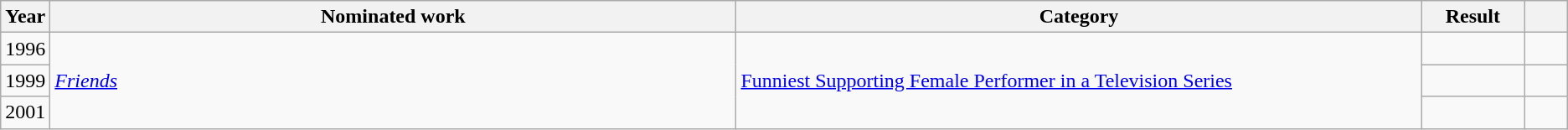<table class="wikitable sortable">
<tr>
<th scope="col" style="width:1em;">Year</th>
<th scope="col" style="width:39em;">Nominated work</th>
<th scope="col" style="width:39em;">Category</th>
<th scope="col" style="width:5em;">Result</th>
<th scope="col" style="width:2em;" class="unsortable"></th>
</tr>
<tr>
<td>1996</td>
<td rowspan="3"><em><a href='#'>Friends</a></em></td>
<td rowspan="3"><a href='#'>Funniest Supporting Female Performer in a Television Series</a></td>
<td></td>
<td></td>
</tr>
<tr>
<td>1999</td>
<td></td>
<td></td>
</tr>
<tr>
<td>2001</td>
<td></td>
<td></td>
</tr>
</table>
